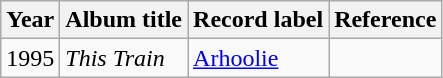<table class="wikitable sortable">
<tr>
<th>Year</th>
<th>Album title</th>
<th>Record label</th>
<th>Reference</th>
</tr>
<tr>
<td>1995</td>
<td><em>This Train</em></td>
<td><a href='#'>Arhoolie</a></td>
<td></td>
</tr>
</table>
